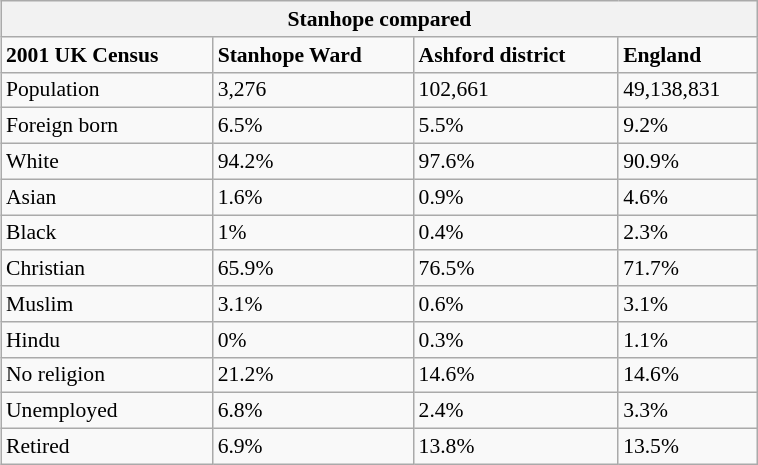<table class="wikitable" id="toc" style="float: centre; margin-left: 2em; width: 40%; font-size: 90%;" cellspacing="3">
<tr>
<th colspan="4"><strong>Stanhope compared</strong></th>
</tr>
<tr>
<td><strong>2001 UK Census</strong></td>
<td><strong>Stanhope Ward</strong></td>
<td><strong>Ashford district</strong></td>
<td><strong>England</strong></td>
</tr>
<tr>
<td>Population</td>
<td>3,276</td>
<td>102,661</td>
<td>49,138,831</td>
</tr>
<tr>
<td>Foreign born</td>
<td>6.5%</td>
<td>5.5%</td>
<td>9.2%</td>
</tr>
<tr>
<td>White</td>
<td>94.2%</td>
<td>97.6%</td>
<td>90.9%</td>
</tr>
<tr>
<td>Asian</td>
<td>1.6%</td>
<td>0.9%</td>
<td>4.6%</td>
</tr>
<tr>
<td>Black</td>
<td>1%</td>
<td>0.4%</td>
<td>2.3%</td>
</tr>
<tr>
<td>Christian</td>
<td>65.9%</td>
<td>76.5%</td>
<td>71.7%</td>
</tr>
<tr>
<td>Muslim</td>
<td>3.1%</td>
<td>0.6%</td>
<td>3.1%</td>
</tr>
<tr>
<td>Hindu</td>
<td>0%</td>
<td>0.3%</td>
<td>1.1%</td>
</tr>
<tr>
<td>No religion</td>
<td>21.2%</td>
<td>14.6%</td>
<td>14.6%</td>
</tr>
<tr>
<td>Unemployed</td>
<td>6.8%</td>
<td>2.4%</td>
<td>3.3%</td>
</tr>
<tr>
<td>Retired</td>
<td>6.9%</td>
<td>13.8%</td>
<td>13.5%</td>
</tr>
</table>
